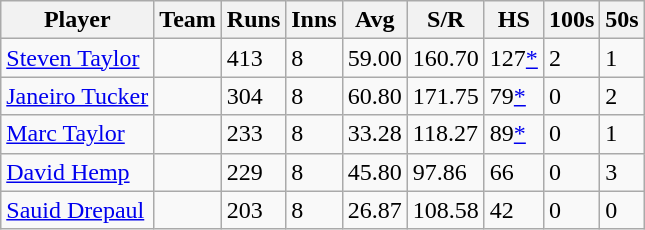<table class="wikitable">
<tr>
<th>Player</th>
<th>Team</th>
<th>Runs</th>
<th>Inns</th>
<th>Avg</th>
<th>S/R</th>
<th>HS</th>
<th>100s</th>
<th>50s</th>
</tr>
<tr>
<td><a href='#'>Steven Taylor</a></td>
<td></td>
<td>413</td>
<td>8</td>
<td>59.00</td>
<td>160.70</td>
<td>127<a href='#'>*</a></td>
<td>2</td>
<td>1</td>
</tr>
<tr>
<td><a href='#'>Janeiro Tucker</a></td>
<td></td>
<td>304</td>
<td>8</td>
<td>60.80</td>
<td>171.75</td>
<td>79<a href='#'>*</a></td>
<td>0</td>
<td>2</td>
</tr>
<tr>
<td><a href='#'>Marc Taylor</a></td>
<td></td>
<td>233</td>
<td>8</td>
<td>33.28</td>
<td>118.27</td>
<td>89<a href='#'>*</a></td>
<td>0</td>
<td>1</td>
</tr>
<tr>
<td><a href='#'>David Hemp</a></td>
<td></td>
<td>229</td>
<td>8</td>
<td>45.80</td>
<td>97.86</td>
<td>66</td>
<td>0</td>
<td>3</td>
</tr>
<tr>
<td><a href='#'>Sauid Drepaul</a></td>
<td></td>
<td>203</td>
<td>8</td>
<td>26.87</td>
<td>108.58</td>
<td>42</td>
<td>0</td>
<td>0</td>
</tr>
</table>
